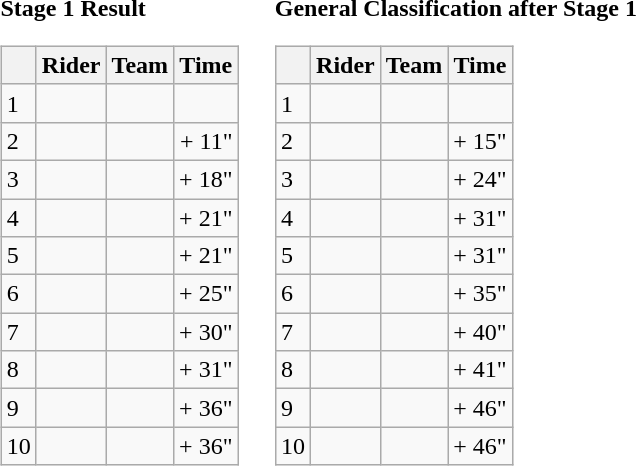<table>
<tr>
<td><strong>Stage 1 Result</strong><br><table class="wikitable">
<tr>
<th></th>
<th>Rider</th>
<th>Team</th>
<th>Time</th>
</tr>
<tr>
<td>1</td>
<td></td>
<td></td>
<td align="right"></td>
</tr>
<tr>
<td>2</td>
<td></td>
<td></td>
<td align="right">+ 11"</td>
</tr>
<tr>
<td>3</td>
<td></td>
<td></td>
<td align="right">+ 18"</td>
</tr>
<tr>
<td>4</td>
<td></td>
<td></td>
<td align="right">+ 21"</td>
</tr>
<tr>
<td>5</td>
<td></td>
<td></td>
<td align="right">+ 21"</td>
</tr>
<tr>
<td>6</td>
<td></td>
<td></td>
<td align="right">+ 25"</td>
</tr>
<tr>
<td>7</td>
<td></td>
<td></td>
<td align="right">+ 30"</td>
</tr>
<tr>
<td>8</td>
<td></td>
<td></td>
<td align="right">+ 31"</td>
</tr>
<tr>
<td>9</td>
<td></td>
<td></td>
<td align="right">+ 36"</td>
</tr>
<tr>
<td>10</td>
<td></td>
<td></td>
<td align="right">+ 36"</td>
</tr>
</table>
</td>
<td></td>
<td><strong>General Classification after Stage 1</strong><br><table class="wikitable">
<tr>
<th></th>
<th>Rider</th>
<th>Team</th>
<th>Time</th>
</tr>
<tr>
<td>1</td>
<td> </td>
<td></td>
<td align="right"></td>
</tr>
<tr>
<td>2</td>
<td></td>
<td></td>
<td align="right">+ 15"</td>
</tr>
<tr>
<td>3</td>
<td></td>
<td></td>
<td align="right">+ 24"</td>
</tr>
<tr>
<td>4</td>
<td></td>
<td></td>
<td align="right">+ 31"</td>
</tr>
<tr>
<td>5</td>
<td></td>
<td></td>
<td align="right">+ 31"</td>
</tr>
<tr>
<td>6</td>
<td> </td>
<td></td>
<td align="right">+ 35"</td>
</tr>
<tr>
<td>7</td>
<td></td>
<td></td>
<td align="right">+ 40"</td>
</tr>
<tr>
<td>8</td>
<td></td>
<td></td>
<td align="right">+ 41"</td>
</tr>
<tr>
<td>9</td>
<td></td>
<td></td>
<td align="right">+ 46"</td>
</tr>
<tr>
<td>10</td>
<td></td>
<td></td>
<td align="right">+ 46"</td>
</tr>
</table>
</td>
</tr>
</table>
